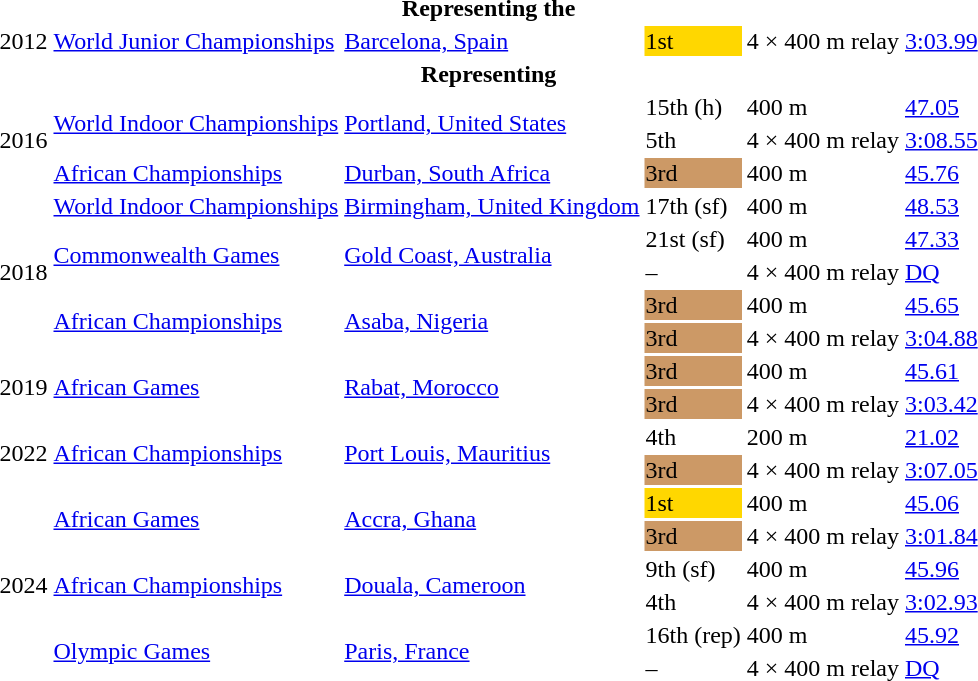<table>
<tr>
<th colspan="6">Representing the </th>
</tr>
<tr>
<td>2012</td>
<td><a href='#'>World Junior Championships</a></td>
<td><a href='#'>Barcelona, Spain</a></td>
<td bgcolor=gold>1st</td>
<td>4 × 400 m relay</td>
<td><a href='#'>3:03.99</a></td>
</tr>
<tr>
<th colspan="6">Representing </th>
</tr>
<tr>
<td rowspan=3>2016</td>
<td rowspan=2><a href='#'>World Indoor Championships</a></td>
<td rowspan=2><a href='#'>Portland, United States</a></td>
<td>15th (h)</td>
<td>400 m</td>
<td><a href='#'>47.05</a></td>
</tr>
<tr>
<td>5th</td>
<td>4 × 400 m relay</td>
<td><a href='#'>3:08.55</a></td>
</tr>
<tr>
<td><a href='#'>African Championships</a></td>
<td><a href='#'>Durban, South Africa</a></td>
<td bgcolor=cc9966>3rd</td>
<td>400 m</td>
<td><a href='#'>45.76</a></td>
</tr>
<tr>
<td rowspan=5>2018</td>
<td><a href='#'>World Indoor Championships</a></td>
<td><a href='#'>Birmingham, United Kingdom</a></td>
<td>17th (sf)</td>
<td>400 m</td>
<td><a href='#'>48.53</a></td>
</tr>
<tr>
<td rowspan=2><a href='#'>Commonwealth Games</a></td>
<td rowspan=2><a href='#'>Gold Coast, Australia</a></td>
<td>21st (sf)</td>
<td>400 m</td>
<td><a href='#'>47.33</a></td>
</tr>
<tr>
<td>–</td>
<td>4 × 400 m relay</td>
<td><a href='#'>DQ</a></td>
</tr>
<tr>
<td rowspan=2><a href='#'>African Championships</a></td>
<td rowspan=2><a href='#'>Asaba, Nigeria</a></td>
<td bgcolor=cc9966>3rd</td>
<td>400 m</td>
<td><a href='#'>45.65</a></td>
</tr>
<tr>
<td bgcolor=cc9966>3rd</td>
<td>4 × 400 m relay</td>
<td><a href='#'>3:04.88</a></td>
</tr>
<tr>
<td rowspan=2>2019</td>
<td rowspan=2><a href='#'>African Games</a></td>
<td rowspan=2><a href='#'>Rabat, Morocco</a></td>
<td bgcolor=cc9966>3rd</td>
<td>400 m</td>
<td><a href='#'>45.61</a></td>
</tr>
<tr>
<td bgcolor=cc9966>3rd</td>
<td>4 × 400 m relay</td>
<td><a href='#'>3:03.42</a></td>
</tr>
<tr>
<td rowspan=2>2022</td>
<td rowspan=2><a href='#'>African Championships</a></td>
<td rowspan=2><a href='#'>Port Louis, Mauritius</a></td>
<td>4th</td>
<td>200 m</td>
<td><a href='#'>21.02</a></td>
</tr>
<tr>
<td bgcolor=cc9966>3rd</td>
<td>4 × 400 m relay</td>
<td><a href='#'>3:07.05</a></td>
</tr>
<tr>
<td rowspan=6>2024</td>
<td rowspan=2><a href='#'>African Games</a></td>
<td rowspan=2><a href='#'>Accra, Ghana</a></td>
<td bgcolor=gold>1st</td>
<td>400 m</td>
<td><a href='#'>45.06</a></td>
</tr>
<tr>
<td bgcolor=cc9966>3rd</td>
<td>4 × 400 m relay</td>
<td><a href='#'>3:01.84</a></td>
</tr>
<tr>
<td rowspan=2><a href='#'>African Championships</a></td>
<td rowspan=2><a href='#'>Douala, Cameroon</a></td>
<td>9th (sf)</td>
<td>400 m</td>
<td><a href='#'>45.96</a></td>
</tr>
<tr>
<td>4th</td>
<td>4 × 400 m relay</td>
<td><a href='#'>3:02.93</a></td>
</tr>
<tr>
<td rowspan=2><a href='#'>Olympic Games</a></td>
<td rowspan=2><a href='#'>Paris, France</a></td>
<td>16th (rep)</td>
<td>400 m</td>
<td><a href='#'>45.92</a></td>
</tr>
<tr>
<td>–</td>
<td>4 × 400 m relay</td>
<td><a href='#'>DQ</a></td>
</tr>
</table>
